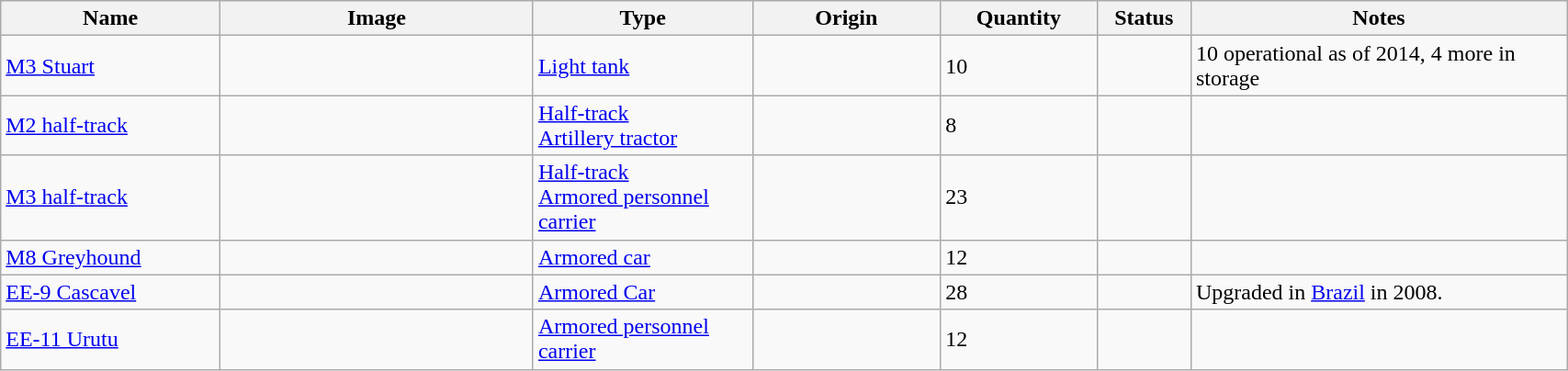<table class="wikitable" style="width:90%;">
<tr>
<th width=14%>Name</th>
<th width=20%>Image</th>
<th width=14%>Type</th>
<th width=12%>Origin</th>
<th width=10%>Quantity</th>
<th width=06%>Status</th>
<th width=24%>Notes</th>
</tr>
<tr>
<td><a href='#'>M3 Stuart</a></td>
<td></td>
<td><a href='#'>Light tank</a></td>
<td></td>
<td>10</td>
<td></td>
<td>10 operational as of 2014, 4 more in storage</td>
</tr>
<tr>
<td><a href='#'>M2 half-track</a></td>
<td></td>
<td><a href='#'>Half-track</a><br><a href='#'>Artillery tractor</a></td>
<td></td>
<td>8</td>
<td></td>
<td></td>
</tr>
<tr>
<td><a href='#'>M3 half-track</a></td>
<td></td>
<td><a href='#'>Half-track</a><br><a href='#'>Armored personnel carrier</a></td>
<td></td>
<td>23</td>
<td></td>
<td></td>
</tr>
<tr>
<td><a href='#'>M8 Greyhound</a></td>
<td></td>
<td><a href='#'>Armored car</a></td>
<td></td>
<td>12</td>
<td></td>
<td></td>
</tr>
<tr>
<td><a href='#'>EE-9 Cascavel</a></td>
<td></td>
<td><a href='#'>Armored Car</a></td>
<td></td>
<td>28</td>
<td></td>
<td>Upgraded in <a href='#'>Brazil</a> in 2008.</td>
</tr>
<tr>
<td><a href='#'>EE-11 Urutu</a></td>
<td></td>
<td><a href='#'>Armored personnel carrier</a></td>
<td></td>
<td>12</td>
<td></td>
<td></td>
</tr>
</table>
